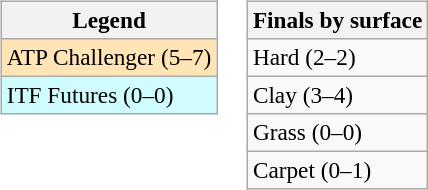<table>
<tr valign=top>
<td><br><table class=wikitable style=font-size:97%>
<tr>
<th>Legend</th>
</tr>
<tr bgcolor=moccasin>
<td>ATP Challenger (5–7)</td>
</tr>
<tr bgcolor=cffcff>
<td>ITF Futures (0–0)</td>
</tr>
</table>
</td>
<td><br><table class=wikitable style=font-size:97%>
<tr>
<th>Finals by surface</th>
</tr>
<tr>
<td>Hard (2–2)</td>
</tr>
<tr>
<td>Clay (3–4)</td>
</tr>
<tr>
<td>Grass (0–0)</td>
</tr>
<tr>
<td>Carpet (0–1)</td>
</tr>
</table>
</td>
</tr>
</table>
